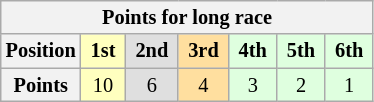<table class="wikitable" style="font-size:85%; text-align:center">
<tr>
<th colspan=11>Points for long race</th>
</tr>
<tr>
<th>Position</th>
<td style="background:#ffffbf;"> <strong>1st</strong> </td>
<td style="background:#dfdfdf;"> <strong>2nd</strong> </td>
<td style="background:#ffdf9f;"> <strong>3rd</strong> </td>
<td style="background:#dfffdf;"> <strong>4th</strong> </td>
<td style="background:#dfffdf;"> <strong>5th</strong> </td>
<td style="background:#dfffdf;"> <strong>6th</strong> </td>
</tr>
<tr>
<th>Points</th>
<td style="background:#ffffbf;">10</td>
<td style="background:#dfdfdf;">6</td>
<td style="background:#ffdf9f;">4</td>
<td style="background:#dfffdf;">3</td>
<td style="background:#dfffdf;">2</td>
<td style="background:#dfffdf;">1</td>
</tr>
</table>
